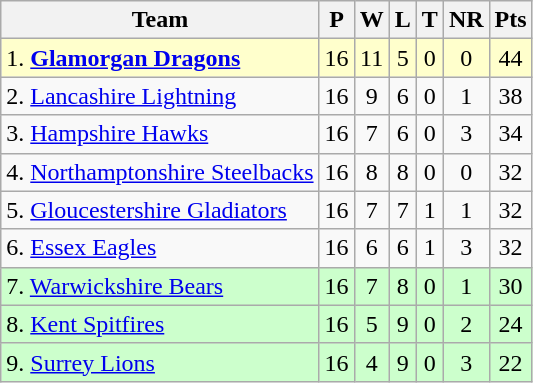<table class="wikitable" style="text-align: center;">
<tr>
<th>Team</th>
<th>P</th>
<th>W</th>
<th>L</th>
<th>T</th>
<th>NR</th>
<th>Pts</th>
</tr>
<tr style="background: #ffffcc;">
<td style="text-align:left;">1. <strong><a href='#'>Glamorgan Dragons</a></strong></td>
<td>16</td>
<td>11</td>
<td>5</td>
<td>0</td>
<td>0</td>
<td>44</td>
</tr>
<tr>
<td style="text-align:left;">2. <a href='#'>Lancashire Lightning</a></td>
<td>16</td>
<td>9</td>
<td>6</td>
<td>0</td>
<td>1</td>
<td>38</td>
</tr>
<tr>
<td style="text-align:left;">3. <a href='#'>Hampshire Hawks</a></td>
<td>16</td>
<td>7</td>
<td>6</td>
<td>0</td>
<td>3</td>
<td>34</td>
</tr>
<tr>
<td style="text-align:left;">4. <a href='#'>Northamptonshire Steelbacks</a></td>
<td>16</td>
<td>8</td>
<td>8</td>
<td>0</td>
<td>0</td>
<td>32</td>
</tr>
<tr>
<td style="text-align:left;">5. <a href='#'>Gloucestershire Gladiators</a></td>
<td>16</td>
<td>7</td>
<td>7</td>
<td>1</td>
<td>1</td>
<td>32</td>
</tr>
<tr>
<td style="text-align:left;">6. <a href='#'>Essex Eagles</a></td>
<td>16</td>
<td>6</td>
<td>6</td>
<td>1</td>
<td>3</td>
<td>32</td>
</tr>
<tr style="background: #ccffcc;">
<td style="text-align:left;">7. <a href='#'>Warwickshire Bears</a></td>
<td>16</td>
<td>7</td>
<td>8</td>
<td>0</td>
<td>1</td>
<td>30</td>
</tr>
<tr style="background: #ccffcc;">
<td style="text-align:left;">8. <a href='#'>Kent Spitfires</a></td>
<td>16</td>
<td>5</td>
<td>9</td>
<td>0</td>
<td>2</td>
<td>24</td>
</tr>
<tr style="background: #ccffcc;">
<td style="text-align:left;">9. <a href='#'>Surrey Lions</a></td>
<td>16</td>
<td>4</td>
<td>9</td>
<td>0</td>
<td>3</td>
<td>22</td>
</tr>
</table>
